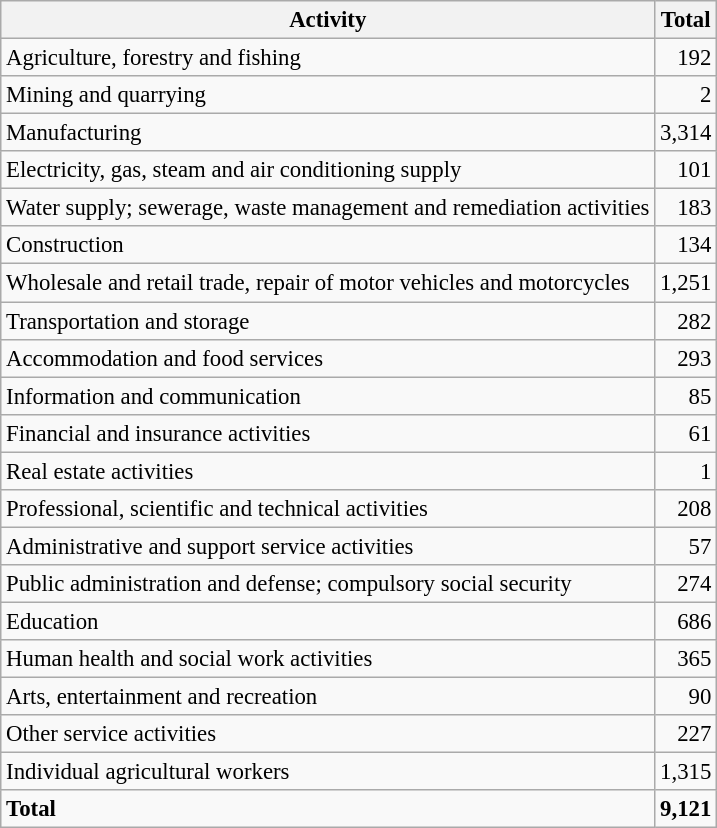<table class="wikitable sortable" style="font-size:95%;">
<tr>
<th>Activity</th>
<th>Total</th>
</tr>
<tr>
<td>Agriculture, forestry and fishing</td>
<td align="right">192</td>
</tr>
<tr>
<td>Mining and quarrying</td>
<td align="right">2</td>
</tr>
<tr>
<td>Manufacturing</td>
<td align="right">3,314</td>
</tr>
<tr>
<td>Electricity, gas, steam and air conditioning supply</td>
<td align="right">101</td>
</tr>
<tr>
<td>Water supply; sewerage, waste management and remediation activities</td>
<td align="right">183</td>
</tr>
<tr>
<td>Construction</td>
<td align="right">134</td>
</tr>
<tr>
<td>Wholesale and retail trade, repair of motor vehicles and motorcycles</td>
<td align="right">1,251</td>
</tr>
<tr>
<td>Transportation and storage</td>
<td align="right">282</td>
</tr>
<tr>
<td>Accommodation and food services</td>
<td align="right">293</td>
</tr>
<tr>
<td>Information and communication</td>
<td align="right">85</td>
</tr>
<tr>
<td>Financial and insurance activities</td>
<td align="right">61</td>
</tr>
<tr>
<td>Real estate activities</td>
<td align="right">1</td>
</tr>
<tr>
<td>Professional, scientific and technical activities</td>
<td align="right">208</td>
</tr>
<tr>
<td>Administrative and support service activities</td>
<td align="right">57</td>
</tr>
<tr>
<td>Public administration and defense; compulsory social security</td>
<td align="right">274</td>
</tr>
<tr>
<td>Education</td>
<td align="right">686</td>
</tr>
<tr>
<td>Human health and social work activities</td>
<td align="right">365</td>
</tr>
<tr>
<td>Arts, entertainment and recreation</td>
<td align="right">90</td>
</tr>
<tr>
<td>Other service activities</td>
<td align="right">227</td>
</tr>
<tr>
<td>Individual agricultural workers</td>
<td align="right">1,315</td>
</tr>
<tr class="sortbottom">
<td><strong>Total</strong></td>
<td align="right"><strong>9,121</strong></td>
</tr>
</table>
